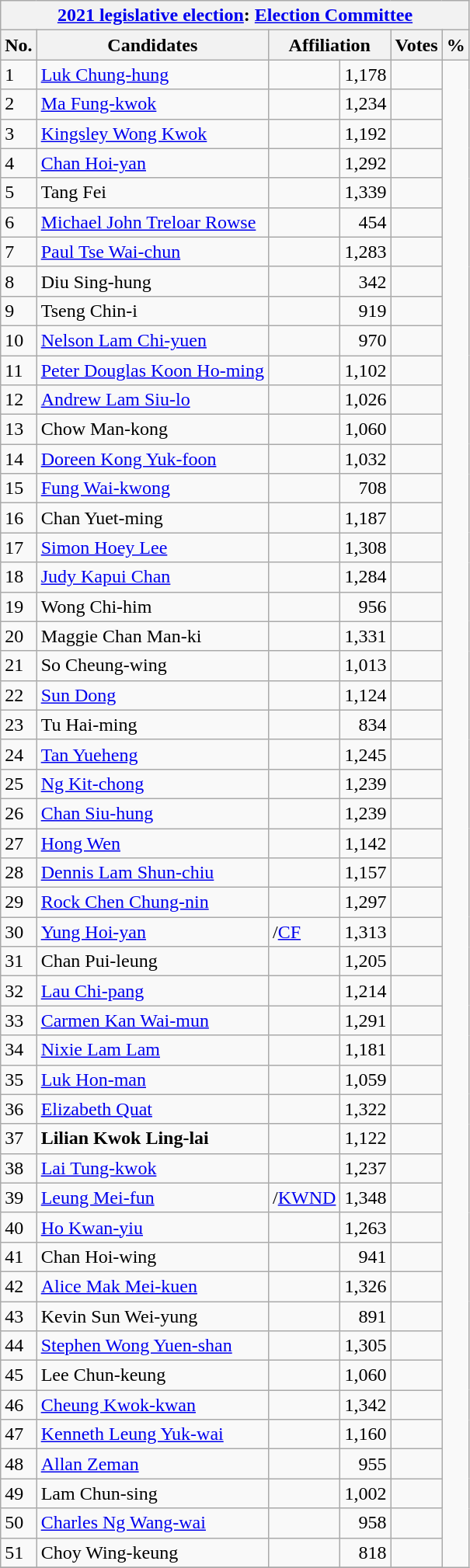<table class="wikitable sortable">
<tr>
<td colspan="6" style="background-color:#f2f2f2;margin-bottom:-1px;border:1px solid #aaa;padding:.2em .4em;margin-left:auto;margin-right:auto;text-align:center"><strong><a href='#'>2021 legislative election</a>: <a href='#'>Election Committee</a></strong></td>
</tr>
<tr>
<th>No.</th>
<th colspan=1>Candidates</th>
<th colspan=2>Affiliation</th>
<th>Votes</th>
<th>%</th>
</tr>
<tr>
<td>1</td>
<td><a href='#'>Luk Chung-hung</a></td>
<td></td>
<td align=right>1,178</td>
<td align=right></td>
</tr>
<tr>
<td>2</td>
<td><a href='#'>Ma Fung-kwok</a></td>
<td></td>
<td align=right>1,234</td>
<td align=right></td>
</tr>
<tr>
<td>3</td>
<td><a href='#'>Kingsley Wong Kwok</a></td>
<td></td>
<td align=right>1,192</td>
<td align=right></td>
</tr>
<tr>
<td>4</td>
<td><a href='#'>Chan Hoi-yan</a></td>
<td></td>
<td align=right>1,292</td>
<td align=right></td>
</tr>
<tr>
<td>5</td>
<td>Tang Fei</td>
<td></td>
<td align=right>1,339</td>
<td align=right></td>
</tr>
<tr>
<td>6</td>
<td><a href='#'>Michael John Treloar Rowse</a></td>
<td></td>
<td align=right>454</td>
<td align=right></td>
</tr>
<tr>
<td>7</td>
<td><a href='#'>Paul Tse Wai-chun</a></td>
<td></td>
<td align=right>1,283</td>
<td align=right></td>
</tr>
<tr>
<td>8</td>
<td>Diu Sing-hung</td>
<td></td>
<td align=right>342</td>
<td align=right></td>
</tr>
<tr>
<td>9</td>
<td>Tseng Chin-i</td>
<td></td>
<td align=right>919</td>
<td align=right></td>
</tr>
<tr>
<td>10</td>
<td><a href='#'>Nelson Lam Chi-yuen</a></td>
<td></td>
<td align=right>970</td>
<td align=right></td>
</tr>
<tr>
<td>11</td>
<td><a href='#'>Peter Douglas Koon Ho-ming</a></td>
<td></td>
<td align=right>1,102</td>
<td align=right></td>
</tr>
<tr>
<td>12</td>
<td><a href='#'>Andrew Lam Siu-lo</a></td>
<td></td>
<td align=right>1,026</td>
<td align=right></td>
</tr>
<tr>
<td>13</td>
<td>Chow Man-kong</td>
<td></td>
<td align=right>1,060</td>
<td align=right></td>
</tr>
<tr>
<td>14</td>
<td><a href='#'>Doreen Kong Yuk-foon</a></td>
<td></td>
<td align=right>1,032</td>
<td align=right></td>
</tr>
<tr>
<td>15</td>
<td><a href='#'>Fung Wai-kwong</a></td>
<td></td>
<td align="right">708</td>
<td align="right"></td>
</tr>
<tr>
<td>16</td>
<td>Chan Yuet-ming</td>
<td></td>
<td align=right>1,187</td>
<td align=right></td>
</tr>
<tr>
<td>17</td>
<td><a href='#'>Simon Hoey Lee</a></td>
<td></td>
<td align=right>1,308</td>
<td align=right></td>
</tr>
<tr>
<td>18</td>
<td><a href='#'>Judy Kapui Chan</a></td>
<td></td>
<td align="right">1,284</td>
<td align="right"></td>
</tr>
<tr>
<td>19</td>
<td>Wong Chi-him</td>
<td></td>
<td align="right">956</td>
<td align="right"></td>
</tr>
<tr>
<td>20</td>
<td>Maggie Chan Man-ki</td>
<td></td>
<td align="right">1,331</td>
<td align="right"></td>
</tr>
<tr>
<td>21</td>
<td>So Cheung-wing</td>
<td></td>
<td align="right">1,013</td>
<td align="right"></td>
</tr>
<tr>
<td>22</td>
<td><a href='#'>Sun Dong</a></td>
<td></td>
<td align="right">1,124</td>
<td align="right"></td>
</tr>
<tr>
<td>23</td>
<td>Tu Hai-ming</td>
<td></td>
<td align="right">834</td>
<td align="right"></td>
</tr>
<tr>
<td>24</td>
<td><a href='#'>Tan Yueheng</a></td>
<td></td>
<td align="right">1,245</td>
<td align="right"></td>
</tr>
<tr>
<td>25</td>
<td><a href='#'>Ng Kit-chong</a></td>
<td></td>
<td align="right">1,239</td>
<td align="right"></td>
</tr>
<tr>
<td>26</td>
<td><a href='#'>Chan Siu-hung</a></td>
<td></td>
<td align=right>1,239</td>
<td align=right></td>
</tr>
<tr>
<td>27</td>
<td><a href='#'>Hong Wen</a></td>
<td></td>
<td align="right">1,142</td>
<td align="right"></td>
</tr>
<tr>
<td>28</td>
<td><a href='#'>Dennis Lam Shun-chiu</a></td>
<td></td>
<td align=right>1,157</td>
<td align=right></td>
</tr>
<tr>
<td>29</td>
<td><a href='#'>Rock Chen Chung-nin</a></td>
<td></td>
<td align=right>1,297</td>
<td align=right></td>
</tr>
<tr>
<td>30</td>
<td><a href='#'>Yung Hoi-yan</a></td>
<td>/<a href='#'>CF</a></td>
<td align="right">1,313</td>
<td align="right"></td>
</tr>
<tr>
<td>31</td>
<td>Chan Pui-leung</td>
<td></td>
<td align="right">1,205</td>
<td align="right"></td>
</tr>
<tr>
<td>32</td>
<td><a href='#'>Lau Chi-pang</a></td>
<td></td>
<td align="right">1,214</td>
<td align="right"></td>
</tr>
<tr>
<td>33</td>
<td><a href='#'>Carmen Kan Wai-mun</a></td>
<td></td>
<td align="right">1,291</td>
<td align="right"></td>
</tr>
<tr>
<td>34</td>
<td><a href='#'>Nixie Lam Lam</a></td>
<td></td>
<td align="right">1,181</td>
<td align="right"></td>
</tr>
<tr>
<td>35</td>
<td><a href='#'>Luk Hon-man</a></td>
<td></td>
<td align="right">1,059</td>
<td align="right"></td>
</tr>
<tr>
<td>36</td>
<td><a href='#'>Elizabeth Quat</a></td>
<td></td>
<td align="right">1,322</td>
<td align="right"></td>
</tr>
<tr>
<td>37</td>
<td><strong>Lilian Kwok Ling-lai</strong></td>
<td></td>
<td align="right">1,122</td>
<td align="right"></td>
</tr>
<tr>
<td>38</td>
<td><a href='#'>Lai Tung-kwok</a></td>
<td></td>
<td align="right">1,237</td>
<td align="right"></td>
</tr>
<tr>
<td>39</td>
<td><a href='#'>Leung Mei-fun</a></td>
<td>/<a href='#'>KWND</a></td>
<td align="right">1,348</td>
<td align="right"></td>
</tr>
<tr>
<td>40</td>
<td><a href='#'>Ho Kwan-yiu</a></td>
<td></td>
<td align="right">1,263</td>
<td align="right"></td>
</tr>
<tr>
<td>41</td>
<td>Chan Hoi-wing</td>
<td></td>
<td align="right">941</td>
<td align="right"></td>
</tr>
<tr>
<td>42</td>
<td><a href='#'>Alice Mak Mei-kuen</a></td>
<td></td>
<td align="right">1,326</td>
<td align="right"></td>
</tr>
<tr>
<td>43</td>
<td>Kevin Sun Wei-yung</td>
<td></td>
<td align="right">891</td>
<td align="right"></td>
</tr>
<tr>
<td>44</td>
<td><a href='#'>Stephen Wong Yuen-shan</a></td>
<td></td>
<td align="right">1,305</td>
<td align="right"></td>
</tr>
<tr>
<td>45</td>
<td>Lee Chun-keung</td>
<td></td>
<td align="right">1,060</td>
<td align="right"></td>
</tr>
<tr>
<td>46</td>
<td><a href='#'>Cheung Kwok-kwan</a></td>
<td></td>
<td align="right">1,342</td>
<td align="right"></td>
</tr>
<tr>
<td>47</td>
<td><a href='#'>Kenneth Leung Yuk-wai</a></td>
<td></td>
<td align="right">1,160</td>
<td align="right"></td>
</tr>
<tr>
<td>48</td>
<td><a href='#'>Allan Zeman</a></td>
<td></td>
<td align="right">955</td>
<td align="right"></td>
</tr>
<tr>
<td>49</td>
<td>Lam Chun-sing</td>
<td></td>
<td align="right">1,002</td>
<td align="right"></td>
</tr>
<tr>
<td>50</td>
<td><a href='#'>Charles Ng Wang-wai</a></td>
<td></td>
<td align=right>958</td>
<td align=right></td>
</tr>
<tr>
<td>51</td>
<td>Choy Wing-keung</td>
<td></td>
<td align="right">818</td>
<td align="right"></td>
</tr>
<tr>
</tr>
</table>
